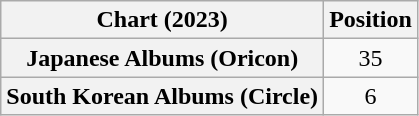<table class="wikitable sortable plainrowheaders" style="text-align:center">
<tr>
<th scope="col">Chart (2023)</th>
<th scope="col">Position</th>
</tr>
<tr>
<th scope="row">Japanese Albums (Oricon)</th>
<td>35</td>
</tr>
<tr>
<th scope="row">South Korean Albums (Circle)</th>
<td>6</td>
</tr>
</table>
